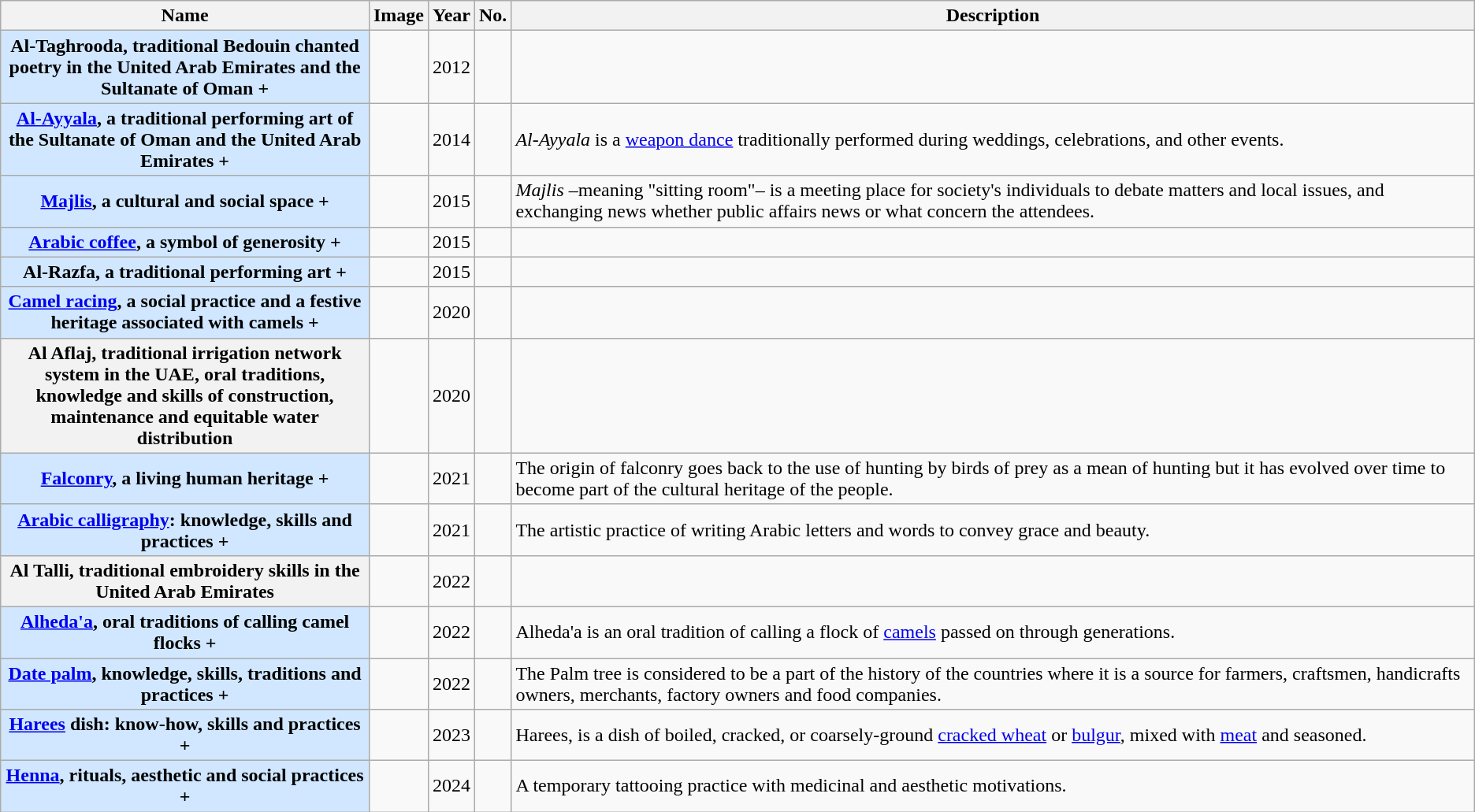<table class="wikitable sortable plainrowheaders">
<tr>
<th style="width:25%">Name</th>
<th class="unsortable">Image</th>
<th>Year</th>
<th>No.</th>
<th class="unsortable">Description</th>
</tr>
<tr>
<th scope="row" style="background:#D0E7FF;">Al-Taghrooda, traditional Bedouin chanted poetry in the United Arab Emirates and the Sultanate of Oman +</th>
<td></td>
<td>2012</td>
<td></td>
<td></td>
</tr>
<tr>
<th scope="row" style="background:#D0E7FF;"><a href='#'>Al-Ayyala</a>, a traditional performing art of the Sultanate of Oman and the United Arab Emirates +</th>
<td></td>
<td>2014</td>
<td></td>
<td><em>Al-Ayyala</em> is a <a href='#'>weapon dance</a> traditionally performed during weddings, celebrations, and other events.</td>
</tr>
<tr>
<th scope="row" style="background:#D0E7FF;"><a href='#'>Majlis</a>, a cultural and social space +</th>
<td></td>
<td>2015</td>
<td></td>
<td><em>Majlis</em> –meaning "sitting room"– is a meeting place for society's individuals to debate matters and local issues, and exchanging news whether public affairs news or what concern the attendees.</td>
</tr>
<tr>
<th scope="row" style="background:#D0E7FF;"><a href='#'>Arabic coffee</a>, a symbol of generosity +</th>
<td></td>
<td>2015</td>
<td></td>
<td></td>
</tr>
<tr>
<th scope="row" style="background:#D0E7FF;">Al-Razfa, a traditional performing art +</th>
<td></td>
<td>2015</td>
<td></td>
<td></td>
</tr>
<tr>
<th scope="row" style="background:#D0E7FF;"><a href='#'>Camel racing</a>, a social practice and a festive heritage associated with camels +</th>
<td></td>
<td>2020</td>
<td></td>
<td></td>
</tr>
<tr>
<th scope="row">Al Aflaj, traditional irrigation network system in the UAE, oral traditions, knowledge and skills of construction, maintenance and equitable water distribution</th>
<td></td>
<td>2020</td>
<td></td>
<td></td>
</tr>
<tr>
<th scope="row" style="background:#D0E7FF;"><a href='#'>Falconry</a>, a living human heritage +</th>
<td></td>
<td>2021</td>
<td></td>
<td>The origin of falconry goes back to the use of hunting by birds of prey as a mean of hunting but it has evolved over time to become part of the cultural heritage of the people.</td>
</tr>
<tr>
<th scope="row" style="background:#D0E7FF;"><a href='#'>Arabic calligraphy</a>: knowledge, skills and practices +</th>
<td></td>
<td>2021</td>
<td></td>
<td>The artistic practice of writing Arabic letters and words to convey grace and beauty.</td>
</tr>
<tr>
<th scope="row">Al Talli, traditional embroidery skills in the United Arab Emirates</th>
<td></td>
<td>2022</td>
<td></td>
<td></td>
</tr>
<tr>
<th scope="row" style="background:#D0E7FF;"><a href='#'>Alheda'a</a>, oral traditions of calling camel flocks +</th>
<td></td>
<td>2022</td>
<td></td>
<td>Alheda'a is an oral tradition of calling a flock of <a href='#'>camels</a> passed on through generations.</td>
</tr>
<tr>
<th scope="row" style="background:#D0E7FF;"><a href='#'>Date palm</a>, knowledge, skills, traditions and practices +</th>
<td></td>
<td>2022</td>
<td></td>
<td>The Palm tree is considered to be a part of the history of the countries where it is a source for farmers, craftsmen, handicrafts owners, merchants, factory owners and food companies.</td>
</tr>
<tr>
<th scope="row" style="background:#D0E7FF;"><a href='#'>Harees</a> dish: know-how, skills and practices +</th>
<td></td>
<td>2023</td>
<td></td>
<td>Harees, is a dish of boiled, cracked, or coarsely-ground <a href='#'>cracked wheat</a> or <a href='#'>bulgur</a>, mixed with <a href='#'>meat</a> and seasoned.</td>
</tr>
<tr>
<th scope="row" style="background:#D0E7FF;"><a href='#'>Henna</a>, rituals, aesthetic and social practices +</th>
<td></td>
<td>2024</td>
<td></td>
<td>A temporary tattooing practice with medicinal and aesthetic motivations.</td>
</tr>
</table>
